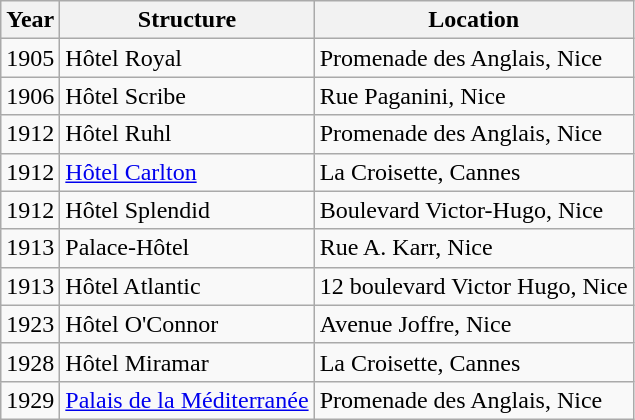<table class=wikitable>
<tr>
<th>Year</th>
<th>Structure</th>
<th>Location</th>
</tr>
<tr>
<td>1905</td>
<td>Hôtel Royal</td>
<td>Promenade des Anglais, Nice</td>
</tr>
<tr>
<td>1906</td>
<td>Hôtel Scribe</td>
<td>Rue Paganini, Nice</td>
</tr>
<tr>
<td>1912</td>
<td>Hôtel Ruhl</td>
<td>Promenade des Anglais, Nice</td>
</tr>
<tr>
<td>1912</td>
<td><a href='#'>Hôtel Carlton</a></td>
<td>La Croisette, Cannes</td>
</tr>
<tr>
<td>1912</td>
<td>Hôtel Splendid</td>
<td>Boulevard Victor-Hugo, Nice</td>
</tr>
<tr>
<td>1913</td>
<td>Palace-Hôtel</td>
<td>Rue A. Karr, Nice</td>
</tr>
<tr>
<td>1913</td>
<td>Hôtel Atlantic</td>
<td>12 boulevard Victor Hugo, Nice</td>
</tr>
<tr>
<td>1923</td>
<td>Hôtel O'Connor</td>
<td>Avenue Joffre, Nice</td>
</tr>
<tr>
<td>1928</td>
<td>Hôtel Miramar</td>
<td>La Croisette, Cannes</td>
</tr>
<tr>
<td>1929</td>
<td><a href='#'>Palais de la Méditerranée</a></td>
<td>Promenade des Anglais, Nice</td>
</tr>
</table>
